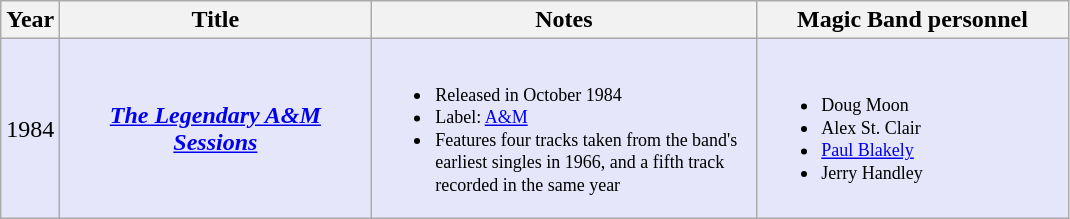<table class="wikitable">
<tr>
<th>Year</th>
<th width="200px">Title</th>
<th width="250px">Notes</th>
<th width="200px">Magic Band personnel</th>
</tr>
<tr style="background-color: lavender">
<td>1984</td>
<td align="center"><strong><em><a href='#'>The Legendary A&M Sessions</a></em></strong></td>
<td style="font-size: 9pt"><br><ul><li>Released in October 1984</li><li>Label: <a href='#'>A&M</a></li><li>Features four tracks taken from the band's earliest singles in 1966, and a fifth track recorded in the same year</li></ul></td>
<td style="font-size: 9pt"><br><ul><li>Doug Moon</li><li>Alex St. Clair</li><li><a href='#'>Paul Blakely</a></li><li>Jerry Handley</li></ul></td>
</tr>
</table>
